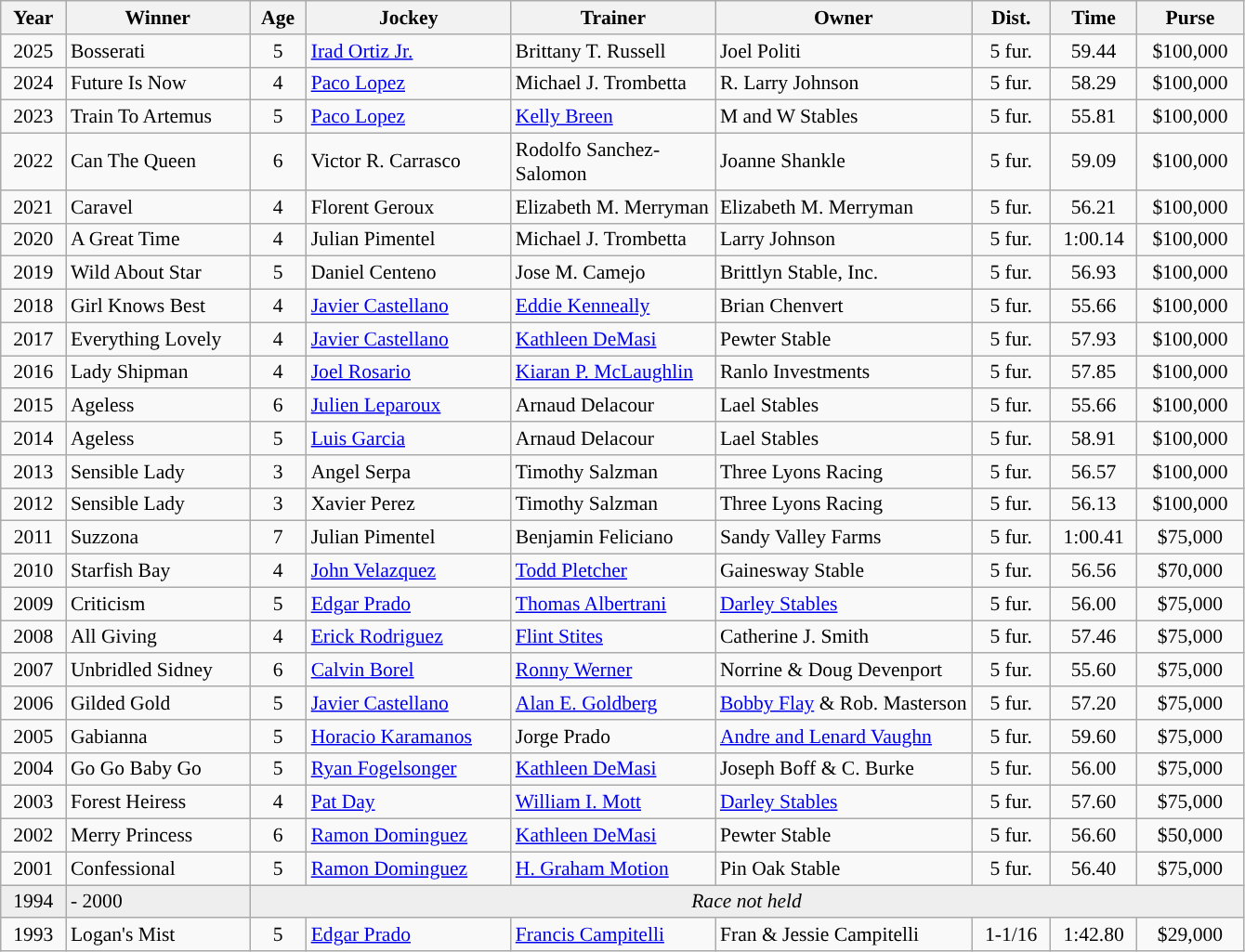<table class="wikitable sortable" style="font-size:90%">
<tr>
<th style="width:40px">Year<br></th>
<th style="width:125px">Winner<br></th>
<th style="width:34px">Age<br></th>
<th style="width:140px">Jockey<br></th>
<th style="width:140px">Trainer<br></th>
<th style="width:">Owner<br></th>
<th style="width:50px">Dist.<br></th>
<th style="width:55px">Time<br></th>
<th style="width:70px">Purse<br></th>
</tr>
<tr>
<td align="center">2025</td>
<td>Bosserati</td>
<td align="center">5</td>
<td><a href='#'>Irad Ortiz Jr.</a></td>
<td>Brittany T. Russell</td>
<td>Joel Politi</td>
<td align="center">5 fur.</td>
<td align="center">59.44</td>
<td align="center">$100,000</td>
</tr>
<tr>
<td align="center">2024</td>
<td>Future Is Now</td>
<td align="center">4</td>
<td><a href='#'>Paco Lopez</a></td>
<td>Michael J. Trombetta</td>
<td>R. Larry Johnson</td>
<td align="center">5 fur.</td>
<td align="center">58.29</td>
<td align="center">$100,000</td>
</tr>
<tr>
<td align="center">2023</td>
<td>Train To Artemus</td>
<td align="center">5</td>
<td><a href='#'>Paco Lopez</a></td>
<td><a href='#'>Kelly Breen</a></td>
<td>M and W Stables</td>
<td align="center">5 fur.</td>
<td align="center">55.81</td>
<td align="center">$100,000</td>
</tr>
<tr>
<td align="center">2022</td>
<td>Can The Queen</td>
<td align="center">6</td>
<td>Victor R. Carrasco</td>
<td>Rodolfo Sanchez-Salomon</td>
<td>Joanne Shankle</td>
<td align="center">5 fur.</td>
<td align="center">59.09</td>
<td align="center">$100,000</td>
</tr>
<tr>
<td align="center">2021</td>
<td>Caravel</td>
<td align="center">4</td>
<td>Florent Geroux</td>
<td>Elizabeth M. Merryman</td>
<td>Elizabeth M. Merryman</td>
<td align="center">5 fur.</td>
<td align="center">56.21</td>
<td align="center">$100,000</td>
</tr>
<tr>
<td align="center">2020</td>
<td>A Great Time</td>
<td align="center">4</td>
<td>Julian Pimentel</td>
<td>Michael J. Trombetta</td>
<td>Larry Johnson</td>
<td align="center">5 fur.</td>
<td align="center">1:00.14</td>
<td align="center">$100,000</td>
</tr>
<tr>
<td align="center">2019</td>
<td>Wild About Star</td>
<td align="center">5</td>
<td>Daniel Centeno</td>
<td>Jose M. Camejo</td>
<td>Brittlyn Stable, Inc.</td>
<td align="center">5 fur.</td>
<td align="center">56.93</td>
<td align="center">$100,000</td>
</tr>
<tr>
<td align="center">2018</td>
<td>Girl Knows Best</td>
<td align="center">4</td>
<td><a href='#'>Javier Castellano</a></td>
<td><a href='#'>Eddie Kenneally</a></td>
<td>Brian Chenvert</td>
<td align="center">5 fur.</td>
<td align="center">55.66</td>
<td align="center">$100,000</td>
</tr>
<tr>
<td align="center">2017</td>
<td>Everything Lovely</td>
<td align="center">4</td>
<td><a href='#'>Javier Castellano</a></td>
<td><a href='#'>Kathleen DeMasi</a></td>
<td>Pewter Stable</td>
<td align="center">5 fur.</td>
<td align="center">57.93</td>
<td align="center">$100,000</td>
</tr>
<tr>
<td align="center">2016</td>
<td>Lady Shipman</td>
<td align="center">4</td>
<td><a href='#'>Joel Rosario</a></td>
<td><a href='#'>Kiaran P. McLaughlin</a></td>
<td>Ranlo Investments</td>
<td align="center">5 fur.</td>
<td align="center">57.85</td>
<td align="center">$100,000</td>
</tr>
<tr>
<td align="center">2015</td>
<td>Ageless</td>
<td align="center">6</td>
<td><a href='#'>Julien Leparoux</a></td>
<td>Arnaud Delacour</td>
<td>Lael Stables</td>
<td align="center">5 fur.</td>
<td align="center">55.66</td>
<td align="center">$100,000</td>
</tr>
<tr>
<td align="center">2014</td>
<td>Ageless</td>
<td align="center">5</td>
<td><a href='#'>Luis Garcia</a></td>
<td>Arnaud Delacour</td>
<td>Lael Stables</td>
<td align="center">5 fur.</td>
<td align="center">58.91</td>
<td align="center">$100,000</td>
</tr>
<tr>
<td align="center">2013</td>
<td>Sensible Lady</td>
<td align="center">3</td>
<td>Angel Serpa</td>
<td>Timothy Salzman</td>
<td>Three Lyons Racing</td>
<td align="center">5 fur.</td>
<td align="center">56.57</td>
<td align="center">$100,000</td>
</tr>
<tr>
<td align="center">2012</td>
<td>Sensible Lady</td>
<td align="center">3</td>
<td>Xavier Perez</td>
<td>Timothy Salzman</td>
<td>Three Lyons Racing</td>
<td align="center">5 fur.</td>
<td align="center">56.13</td>
<td align="center">$100,000</td>
</tr>
<tr>
<td align="center">2011</td>
<td>Suzzona</td>
<td align="center">7</td>
<td>Julian Pimentel</td>
<td>Benjamin Feliciano</td>
<td>Sandy Valley Farms</td>
<td align="center">5 fur.</td>
<td align="center">1:00.41</td>
<td align="center">$75,000</td>
</tr>
<tr>
<td align="center">2010</td>
<td>Starfish Bay</td>
<td align="center">4</td>
<td><a href='#'>John Velazquez</a></td>
<td><a href='#'>Todd Pletcher</a></td>
<td>Gainesway Stable</td>
<td align="center">5 fur.</td>
<td align="center">56.56</td>
<td align="center">$70,000</td>
</tr>
<tr>
<td align="center">2009</td>
<td>Criticism</td>
<td align="center">5</td>
<td><a href='#'>Edgar Prado</a></td>
<td><a href='#'>Thomas Albertrani</a></td>
<td><a href='#'>Darley Stables</a></td>
<td align="center">5 fur.</td>
<td align="center">56.00</td>
<td align="center">$75,000</td>
</tr>
<tr>
<td align="center">2008</td>
<td>All Giving</td>
<td align="center">4</td>
<td><a href='#'>Erick Rodriguez</a></td>
<td><a href='#'>Flint Stites</a></td>
<td>Catherine J. Smith</td>
<td align="center">5 fur.</td>
<td align="center">57.46</td>
<td align="center">$75,000</td>
</tr>
<tr>
<td align="center">2007</td>
<td>Unbridled Sidney</td>
<td align="center">6</td>
<td><a href='#'>Calvin Borel</a></td>
<td><a href='#'>Ronny Werner</a></td>
<td>Norrine & Doug Devenport</td>
<td align="center">5 fur.</td>
<td align="center">55.60</td>
<td align="center">$75,000</td>
</tr>
<tr>
<td align="center">2006</td>
<td>Gilded Gold</td>
<td align="center">5</td>
<td><a href='#'>Javier Castellano</a></td>
<td><a href='#'>Alan E. Goldberg</a></td>
<td><a href='#'>Bobby Flay</a> & Rob. Masterson</td>
<td align="center">5 fur.</td>
<td align="center">57.20</td>
<td align="center">$75,000</td>
</tr>
<tr>
<td align="center">2005</td>
<td>Gabianna</td>
<td align="center">5</td>
<td><a href='#'>Horacio Karamanos</a></td>
<td>Jorge Prado</td>
<td><a href='#'>Andre and Lenard Vaughn</a></td>
<td align="center">5 fur.</td>
<td align="center">59.60</td>
<td align="center">$75,000</td>
</tr>
<tr>
<td align="center">2004</td>
<td>Go Go Baby Go</td>
<td align="center">5</td>
<td><a href='#'>Ryan Fogelsonger</a></td>
<td><a href='#'>Kathleen DeMasi</a></td>
<td>Joseph Boff & C. Burke</td>
<td align="center">5 fur.</td>
<td align="center">56.00</td>
<td align="center">$75,000</td>
</tr>
<tr>
<td align="center">2003</td>
<td>Forest Heiress</td>
<td align="center">4</td>
<td><a href='#'>Pat Day</a></td>
<td><a href='#'>William I. Mott</a></td>
<td><a href='#'>Darley Stables</a></td>
<td align="center">5 fur.</td>
<td align="center">57.60</td>
<td align="center">$75,000</td>
</tr>
<tr>
<td align="center">2002</td>
<td>Merry Princess</td>
<td align="center">6</td>
<td><a href='#'>Ramon Dominguez</a></td>
<td><a href='#'>Kathleen DeMasi</a></td>
<td>Pewter Stable</td>
<td align="center">5 fur.</td>
<td align="center">56.60</td>
<td align="center">$50,000</td>
</tr>
<tr>
<td align="center">2001</td>
<td>Confessional</td>
<td align="center">5</td>
<td><a href='#'>Ramon Dominguez</a></td>
<td><a href='#'>H. Graham Motion</a></td>
<td>Pin Oak Stable</td>
<td align="center">5 fur.</td>
<td align="center">56.40</td>
<td align="center">$75,000</td>
</tr>
<tr bgcolor="#eeeeee">
<td align="center">1994</td>
<td>- 2000</td>
<td colspan="8" align="center"><em>Race not held</em></td>
</tr>
<tr>
<td align="center">1993</td>
<td>Logan's Mist</td>
<td align="center">5</td>
<td><a href='#'>Edgar Prado</a></td>
<td><a href='#'>Francis Campitelli</a></td>
<td>Fran & Jessie Campitelli</td>
<td align="center">1-1/16</td>
<td align="center">1:42.80</td>
<td align="center">$29,000</td>
</tr>
</table>
